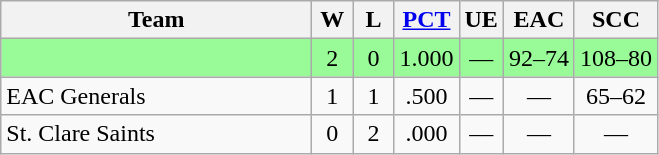<table class=wikitable style="text-align:center;">
<tr>
<th width=200px>Team</th>
<th width=20px>W</th>
<th width=20px>L</th>
<th width=30px><a href='#'>PCT</a></th>
<th>UE</th>
<th>EAC</th>
<th>SCC</th>
</tr>
<tr bgcolor="#98fb98">
<td align=left></td>
<td>2</td>
<td>0</td>
<td>1.000</td>
<td>––</td>
<td>92–74</td>
<td>108–80</td>
</tr>
<tr>
<td align=left> EAC Generals</td>
<td>1</td>
<td>1</td>
<td>.500</td>
<td>––</td>
<td>––</td>
<td>65–62</td>
</tr>
<tr>
<td align=left>St. Clare Saints</td>
<td>0</td>
<td>2</td>
<td>.000</td>
<td>––</td>
<td>––</td>
<td>––</td>
</tr>
</table>
